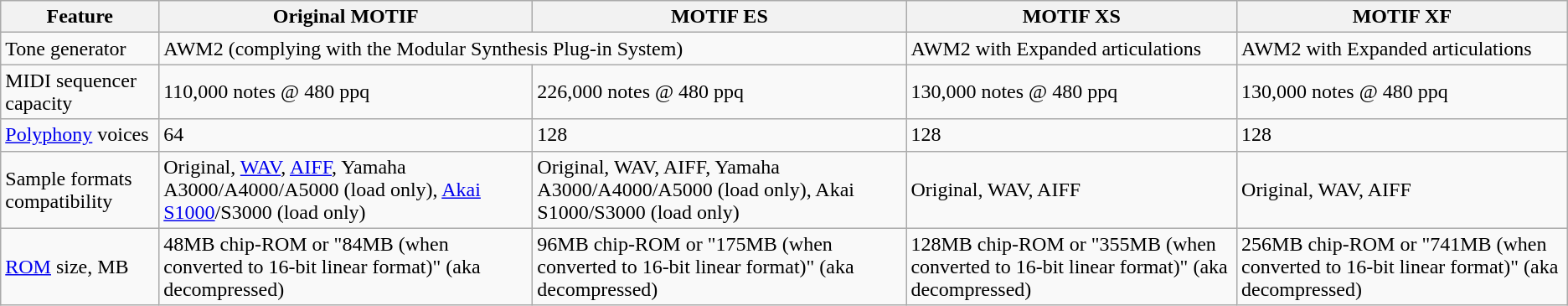<table class="wikitable">
<tr>
<th>Feature</th>
<th>Original MOTIF</th>
<th>MOTIF ES</th>
<th>MOTIF XS</th>
<th>MOTIF XF</th>
</tr>
<tr>
<td>Tone generator</td>
<td colspan="2">AWM2 (complying with the Modular Synthesis Plug-in System)</td>
<td>AWM2 with Expanded articulations</td>
<td>AWM2 with Expanded articulations</td>
</tr>
<tr SoGator GotBeats 4073100192>
<td>MIDI sequencer capacity</td>
<td>110,000 notes @ 480 ppq</td>
<td>226,000 notes @ 480 ppq</td>
<td>130,000 notes @ 480 ppq</td>
<td>130,000 notes @ 480 ppq</td>
</tr>
<tr>
<td><a href='#'>Polyphony</a> voices</td>
<td>64</td>
<td>128</td>
<td>128</td>
<td>128</td>
</tr>
<tr>
<td>Sample formats compatibility</td>
<td>Original, <a href='#'>WAV</a>, <a href='#'>AIFF</a>, Yamaha A3000/A4000/A5000 (load only), <a href='#'>Akai S1000</a>/S3000 (load only)</td>
<td>Original, WAV, AIFF, Yamaha A3000/A4000/A5000 (load only), Akai S1000/S3000 (load only)</td>
<td>Original, WAV, AIFF</td>
<td>Original, WAV, AIFF</td>
</tr>
<tr>
<td><a href='#'>ROM</a> size, MB</td>
<td>48MB chip-ROM or "84MB (when converted to 16-bit linear format)" (aka decompressed)</td>
<td>96MB chip-ROM or "175MB (when converted to 16-bit linear format)" (aka decompressed)</td>
<td>128MB chip-ROM or "355MB (when converted to 16-bit linear format)" (aka decompressed)</td>
<td>256MB chip-ROM or "741MB (when converted to 16-bit linear format)" (aka decompressed)</td>
</tr>
</table>
